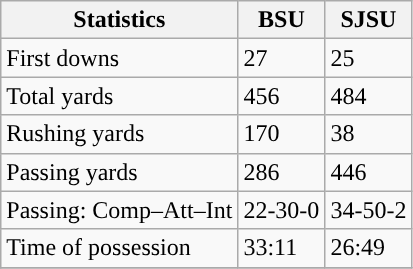<table class="wikitable" style="float: left;">
<tr>
<th>Statistics</th>
<th>BSU</th>
<th>SJSU</th>
</tr>
<tr>
<td>First downs</td>
<td>27</td>
<td>25</td>
</tr>
<tr>
<td>Total yards</td>
<td>456</td>
<td>484</td>
</tr>
<tr>
<td>Rushing yards</td>
<td>170</td>
<td>38</td>
</tr>
<tr>
<td>Passing yards</td>
<td>286</td>
<td>446</td>
</tr>
<tr>
<td>Passing: Comp–Att–Int</td>
<td>22-30-0</td>
<td>34-50-2</td>
</tr>
<tr>
<td>Time of possession</td>
<td>33:11</td>
<td>26:49</td>
</tr>
<tr>
</tr>
</table>
